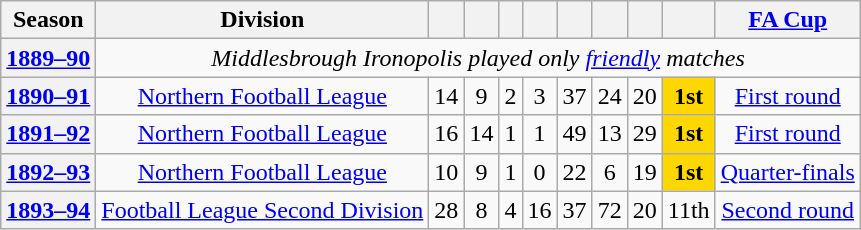<table class="wikitable sortable plainrowheaders" style="text-align:center">
<tr>
<th scope=col>Season</th>
<th scope=col>Division</th>
<th scope=col></th>
<th scope=col></th>
<th scope=col></th>
<th scope=col></th>
<th scope=col></th>
<th scope=col></th>
<th scope=col></th>
<th scope=col></th>
<th scope=col><a href='#'>FA Cup</a></th>
</tr>
<tr>
<th scope=row><a href='#'>1889–90</a></th>
<td colspan=13><em>Middlesbrough Ironopolis played only <a href='#'>friendly</a> matches</em></td>
</tr>
<tr>
<th scope=row><a href='#'>1890–91</a></th>
<td><a href='#'>Northern Football League</a></td>
<td>14</td>
<td>9</td>
<td>2</td>
<td>3</td>
<td>37</td>
<td>24</td>
<td>20</td>
<td bgcolor="gold"><strong>1st</strong></td>
<td><a href='#'>First round</a></td>
</tr>
<tr>
<th scope=row><a href='#'>1891–92</a></th>
<td><a href='#'>Northern Football League</a></td>
<td>16</td>
<td>14</td>
<td>1</td>
<td>1</td>
<td>49</td>
<td>13</td>
<td>29</td>
<td bgcolor="gold"><strong>1st</strong></td>
<td><a href='#'>First round</a></td>
</tr>
<tr>
<th scope=row><a href='#'>1892–93</a></th>
<td><a href='#'>Northern Football League</a></td>
<td>10</td>
<td>9</td>
<td>1</td>
<td>0</td>
<td>22</td>
<td>6</td>
<td>19</td>
<td bgcolor="gold"><strong>1st</strong></td>
<td><a href='#'>Quarter-finals</a></td>
</tr>
<tr>
<th scope=row><a href='#'>1893–94</a></th>
<td><a href='#'>Football League Second Division</a></td>
<td>28</td>
<td>8</td>
<td>4</td>
<td>16</td>
<td>37</td>
<td>72</td>
<td>20</td>
<td>11th</td>
<td><a href='#'>Second round</a></td>
</tr>
</table>
